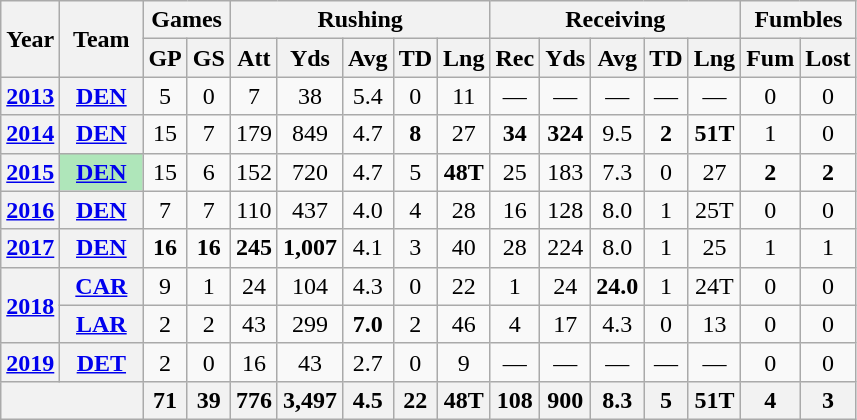<table class="wikitable" style="text-align:center;">
<tr>
<th rowspan="2">Year</th>
<th rowspan="2">Team</th>
<th colspan="2">Games</th>
<th colspan="5">Rushing</th>
<th colspan="5">Receiving</th>
<th colspan="2">Fumbles</th>
</tr>
<tr>
<th>GP</th>
<th>GS</th>
<th>Att</th>
<th>Yds</th>
<th>Avg</th>
<th>TD</th>
<th>Lng</th>
<th>Rec</th>
<th>Yds</th>
<th>Avg</th>
<th>TD</th>
<th>Lng</th>
<th>Fum</th>
<th>Lost</th>
</tr>
<tr>
<th><a href='#'>2013</a></th>
<th><a href='#'>DEN</a></th>
<td>5</td>
<td>0</td>
<td>7</td>
<td>38</td>
<td>5.4</td>
<td>0</td>
<td>11</td>
<td>—</td>
<td>—</td>
<td>—</td>
<td>—</td>
<td>—</td>
<td>0</td>
<td>0</td>
</tr>
<tr>
<th><a href='#'>2014</a></th>
<th><a href='#'>DEN</a></th>
<td>15</td>
<td>7</td>
<td>179</td>
<td>849</td>
<td>4.7</td>
<td><strong>8</strong></td>
<td>27</td>
<td><strong>34</strong></td>
<td><strong>324</strong></td>
<td>9.5</td>
<td><strong>2</strong></td>
<td><strong>51T</strong></td>
<td>1</td>
<td>0</td>
</tr>
<tr>
<th><a href='#'>2015</a></th>
<th style="background:#afe6ba; width:3em;"><a href='#'>DEN</a></th>
<td>15</td>
<td>6</td>
<td>152</td>
<td>720</td>
<td>4.7</td>
<td>5</td>
<td><strong>48T</strong></td>
<td>25</td>
<td>183</td>
<td>7.3</td>
<td>0</td>
<td>27</td>
<td><strong>2</strong></td>
<td><strong>2</strong></td>
</tr>
<tr>
<th><a href='#'>2016</a></th>
<th><a href='#'>DEN</a></th>
<td>7</td>
<td>7</td>
<td>110</td>
<td>437</td>
<td>4.0</td>
<td>4</td>
<td>28</td>
<td>16</td>
<td>128</td>
<td>8.0</td>
<td>1</td>
<td>25T</td>
<td>0</td>
<td>0</td>
</tr>
<tr>
<th><a href='#'>2017</a></th>
<th><a href='#'>DEN</a></th>
<td><strong>16</strong></td>
<td><strong>16</strong></td>
<td><strong>245</strong></td>
<td><strong>1,007</strong></td>
<td>4.1</td>
<td>3</td>
<td>40</td>
<td>28</td>
<td>224</td>
<td>8.0</td>
<td>1</td>
<td>25</td>
<td>1</td>
<td>1</td>
</tr>
<tr>
<th rowspan=2><a href='#'>2018</a></th>
<th><a href='#'>CAR</a></th>
<td>9</td>
<td>1</td>
<td>24</td>
<td>104</td>
<td>4.3</td>
<td>0</td>
<td>22</td>
<td>1</td>
<td>24</td>
<td><strong>24.0</strong></td>
<td>1</td>
<td>24T</td>
<td>0</td>
<td>0</td>
</tr>
<tr>
<th><a href='#'>LAR</a></th>
<td>2</td>
<td>2</td>
<td>43</td>
<td>299</td>
<td><strong>7.0</strong></td>
<td>2</td>
<td>46</td>
<td>4</td>
<td>17</td>
<td>4.3</td>
<td>0</td>
<td>13</td>
<td>0</td>
<td>0</td>
</tr>
<tr>
<th><a href='#'>2019</a></th>
<th><a href='#'>DET</a></th>
<td>2</td>
<td>0</td>
<td>16</td>
<td>43</td>
<td>2.7</td>
<td>0</td>
<td>9</td>
<td>—</td>
<td>—</td>
<td>—</td>
<td>—</td>
<td>—</td>
<td>0</td>
<td>0</td>
</tr>
<tr>
<th colspan="2"></th>
<th>71</th>
<th>39</th>
<th>776</th>
<th>3,497</th>
<th>4.5</th>
<th>22</th>
<th>48T</th>
<th>108</th>
<th>900</th>
<th>8.3</th>
<th>5</th>
<th>51T</th>
<th>4</th>
<th>3</th>
</tr>
</table>
